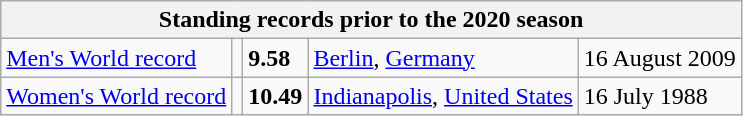<table class="wikitable">
<tr>
<th colspan="5">Standing records prior to the 2020 season</th>
</tr>
<tr>
<td><a href='#'>Men's World record</a></td>
<td></td>
<td><strong>9.58</strong></td>
<td><a href='#'>Berlin</a>, <a href='#'>Germany</a></td>
<td>16 August 2009</td>
</tr>
<tr>
<td><a href='#'>Women's World record</a></td>
<td></td>
<td><strong>10.49</strong></td>
<td><a href='#'>Indianapolis</a>, <a href='#'>United States</a></td>
<td>16 July 1988</td>
</tr>
</table>
